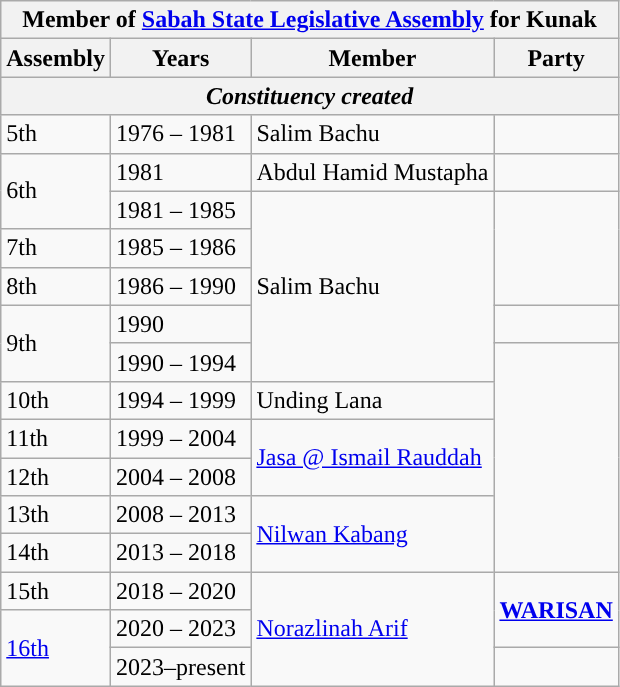<table class="wikitable">
<tr>
<th colspan="4">Member of <a href='#'>Sabah State Legislative Assembly</a> for Kunak</th>
</tr>
<tr>
<th>Assembly</th>
<th>Years</th>
<th>Member</th>
<th>Party</th>
</tr>
<tr>
<th colspan="4" align="center"><em>Constituency created</em></th>
</tr>
<tr>
<td>5th</td>
<td>1976 – 1981</td>
<td>Salim Bachu</td>
<td></td>
</tr>
<tr>
<td rowspan="2">6th</td>
<td>1981</td>
<td>Abdul Hamid Mustapha</td>
<td></td>
</tr>
<tr>
<td>1981 – 1985</td>
<td rowspan="5">Salim Bachu</td>
<td rowspan="3"></td>
</tr>
<tr>
<td>7th</td>
<td>1985 – 1986</td>
</tr>
<tr>
<td>8th</td>
<td>1986 – 1990</td>
</tr>
<tr>
<td rowspan="2">9th</td>
<td>1990</td>
<td></td>
</tr>
<tr>
<td>1990 – 1994</td>
<td rowspan="6"></td>
</tr>
<tr>
<td>10th</td>
<td>1994 – 1999</td>
<td>Unding Lana</td>
</tr>
<tr>
<td>11th</td>
<td>1999 – 2004</td>
<td rowspan="2"><a href='#'>Jasa @ Ismail Rauddah</a></td>
</tr>
<tr>
<td>12th</td>
<td>2004 – 2008</td>
</tr>
<tr>
<td>13th</td>
<td>2008 – 2013</td>
<td rowspan="2"><a href='#'>Nilwan Kabang</a></td>
</tr>
<tr>
<td>14th</td>
<td>2013 – 2018</td>
</tr>
<tr>
<td>15th</td>
<td>2018 – 2020</td>
<td rowspan="3"><a href='#'>Norazlinah Arif</a></td>
<td rowspan="2"><strong><a href='#'>WARISAN</a></strong></td>
</tr>
<tr>
<td rowspan="2"><a href='#'>16th</a></td>
<td>2020 – 2023</td>
</tr>
<tr>
<td>2023–present</td>
<td></td>
</tr>
</table>
